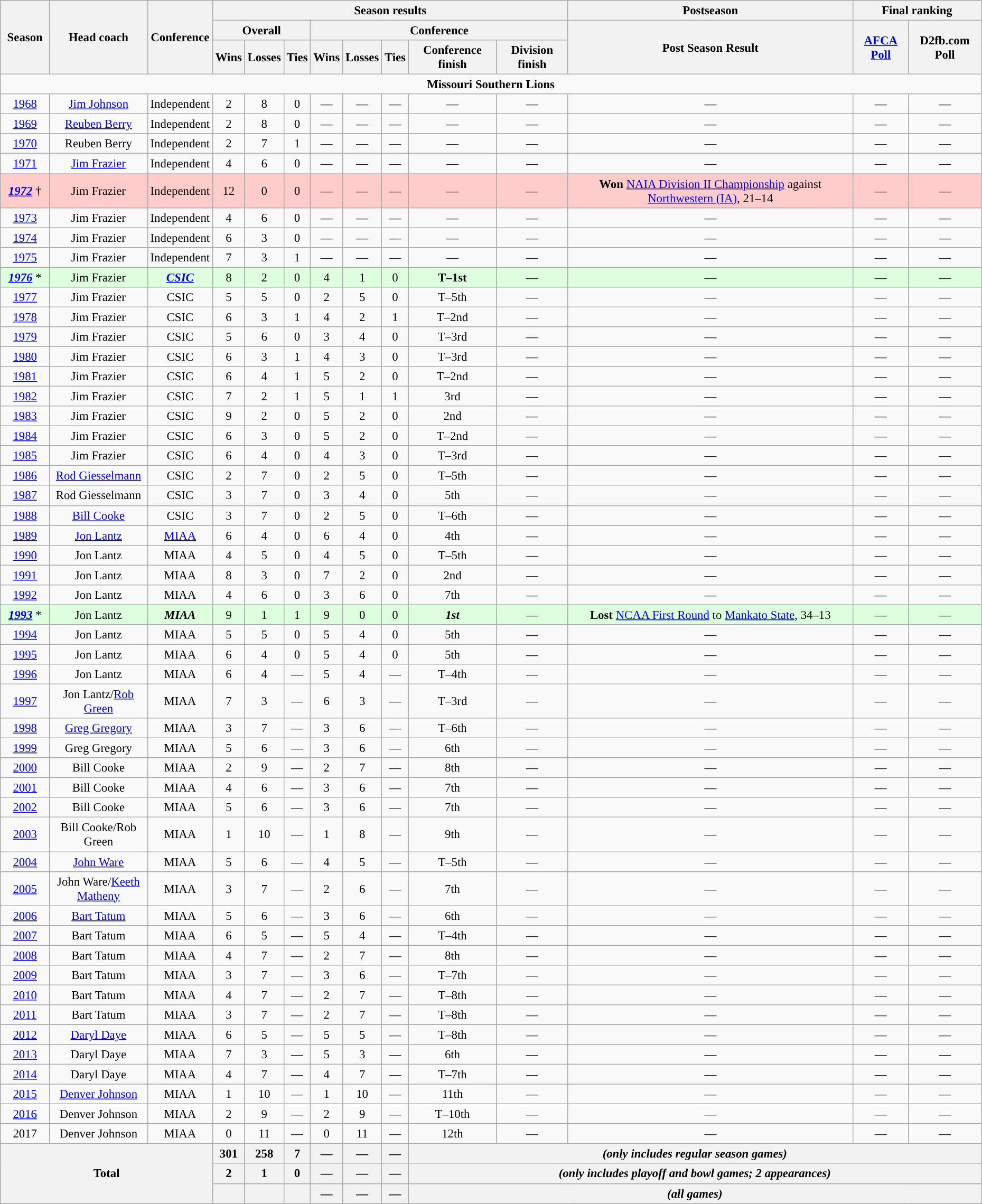<table class="wikitable" style="font-size: 95%; width:98%; text-align:center;">
<tr>
<th rowspan="3" style="width:5%;">Season</th>
<th rowspan="3" style="width:10%;">Head coach</th>
<th rowspan="3" style="width:5%;">Conference</th>
<th colspan="8">Season results</th>
<th colspan="1">Postseason</th>
<th colspan="2">Final ranking</th>
</tr>
<tr>
<th colspan="3">Overall</th>
<th colspan="5">Conference</th>
<th rowspan="2">Post Season Result</th>
<th rowspan="2"><a href='#'>AFCA Poll</a></th>
<th rowspan="2">D2fb.com Poll</th>
</tr>
<tr>
<th>Wins</th>
<th>Losses</th>
<th>Ties</th>
<th>Wins</th>
<th>Losses</th>
<th>Ties</th>
<th>Conference finish</th>
<th>Division finish</th>
</tr>
<tr>
<td Colspan="15"><strong>Missouri Southern Lions</strong></td>
</tr>
<tr>
<td><a href='#'>1968</a></td>
<td><a href='#'>Jim Johnson</a></td>
<td>Independent</td>
<td>2</td>
<td>8</td>
<td>0</td>
<td>—</td>
<td>—</td>
<td>—</td>
<td>—</td>
<td>—</td>
<td>—</td>
<td>—</td>
<td>—</td>
</tr>
<tr>
<td><a href='#'>1969</a></td>
<td><a href='#'>Reuben Berry</a></td>
<td>Independent</td>
<td>2</td>
<td>8</td>
<td>0</td>
<td>—</td>
<td>—</td>
<td>—</td>
<td>—</td>
<td>—</td>
<td>—</td>
<td>—</td>
<td>—</td>
</tr>
<tr>
<td><a href='#'>1970</a></td>
<td>Reuben Berry</td>
<td>Independent</td>
<td>2</td>
<td>7</td>
<td>1</td>
<td>—</td>
<td>—</td>
<td>—</td>
<td>—</td>
<td>—</td>
<td>—</td>
<td>—</td>
<td>—</td>
</tr>
<tr>
<td><a href='#'>1971</a></td>
<td><a href='#'>Jim Frazier</a></td>
<td>Independent</td>
<td>4</td>
<td>6</td>
<td>0</td>
<td>—</td>
<td>—</td>
<td>—</td>
<td>—</td>
<td>—</td>
<td>—</td>
<td>—</td>
<td>—</td>
</tr>
<tr>
<td style="background: #FFCCCC;"><a href='#'><strong><em>1972</em></strong></a> †</td>
<td style="background: #FFCCCC;">Jim Frazier</td>
<td style="background: #FFCCCC;">Independent</td>
<td style="background: #FFCCCC;">12</td>
<td style="background: #FFCCCC;">0</td>
<td style="background: #FFCCCC;">0</td>
<td style="background: #FFCCCC;">—</td>
<td style="background: #FFCCCC;">—</td>
<td style="background: #FFCCCC;">—</td>
<td style="background: #FFCCCC;">—</td>
<td style="background: #FFCCCC;">—</td>
<td style="background: #FFCCCC;"><strong>Won</strong> <a href='#'>NAIA Division II Championship</a> against <a href='#'>Northwestern (IA)</a>, 21–14</td>
<td style="background: #FFCCCC;">—</td>
<td style="background: #FFCCCC;">—</td>
</tr>
<tr>
<td><a href='#'>1973</a></td>
<td>Jim Frazier</td>
<td>Independent</td>
<td>4</td>
<td>6</td>
<td>0</td>
<td>—</td>
<td>—</td>
<td>—</td>
<td>—</td>
<td>—</td>
<td>—</td>
<td>—</td>
<td>—</td>
</tr>
<tr>
<td><a href='#'>1974</a></td>
<td>Jim Frazier</td>
<td>Independent</td>
<td>6</td>
<td>3</td>
<td>0</td>
<td>—</td>
<td>—</td>
<td>—</td>
<td>—</td>
<td>—</td>
<td>—</td>
<td>—</td>
<td>—</td>
</tr>
<tr>
<td><a href='#'>1975</a></td>
<td>Jim Frazier</td>
<td>Independent</td>
<td>7</td>
<td>3</td>
<td>1</td>
<td>—</td>
<td>—</td>
<td>—</td>
<td>—</td>
<td>—</td>
<td>—</td>
<td>—</td>
<td>—</td>
</tr>
<tr>
<td style="background: #ddffdd;"><a href='#'><strong><em>1976</em></strong></a> *</td>
<td style="background: #ddffdd;">Jim Frazier</td>
<td style="background: #ddffdd;"><a href='#'><strong><em>CSIC</em></strong></a></td>
<td style="background: #ddffdd;">8</td>
<td style="background: #ddffdd;">2</td>
<td style="background: #ddffdd;">0</td>
<td style="background: #ddffdd;">4</td>
<td style="background: #ddffdd;">1</td>
<td style="background: #ddffdd;">0</td>
<td style="background: #ddffdd;"><strong>T–1st</strong></td>
<td style="background: #ddffdd;">—</td>
<td style="background: #ddffdd;">—</td>
<td style="background: #ddffdd;">—</td>
<td style="background: #ddffdd;">—</td>
</tr>
<tr>
<td><a href='#'>1977</a></td>
<td>Jim Frazier</td>
<td>CSIC</td>
<td>5</td>
<td>5</td>
<td>0</td>
<td>2</td>
<td>5</td>
<td>0</td>
<td>T–5th</td>
<td>—</td>
<td>—</td>
<td>—</td>
<td>—</td>
</tr>
<tr>
<td><a href='#'>1978</a></td>
<td>Jim Frazier</td>
<td>CSIC</td>
<td>6</td>
<td>3</td>
<td>1</td>
<td>4</td>
<td>2</td>
<td>1</td>
<td>T–2nd</td>
<td>—</td>
<td>—</td>
<td>—</td>
<td>—</td>
</tr>
<tr>
<td><a href='#'>1979</a></td>
<td>Jim Frazier</td>
<td>CSIC</td>
<td>5</td>
<td>6</td>
<td>0</td>
<td>3</td>
<td>4</td>
<td>0</td>
<td>T–3rd</td>
<td>—</td>
<td>—</td>
<td>—</td>
<td>—</td>
</tr>
<tr>
<td><a href='#'>1980</a></td>
<td>Jim Frazier</td>
<td>CSIC</td>
<td>6</td>
<td>3</td>
<td>1</td>
<td>4</td>
<td>3</td>
<td>0</td>
<td>T–3rd</td>
<td>—</td>
<td>—</td>
<td>—</td>
<td>—</td>
</tr>
<tr>
<td><a href='#'>1981</a></td>
<td>Jim Frazier</td>
<td>CSIC</td>
<td>6</td>
<td>4</td>
<td>1</td>
<td>5</td>
<td>2</td>
<td>0</td>
<td>T–2nd</td>
<td>—</td>
<td>—</td>
<td>—</td>
<td>—</td>
</tr>
<tr>
<td><a href='#'>1982</a></td>
<td>Jim Frazier</td>
<td>CSIC</td>
<td>7</td>
<td>2</td>
<td>1</td>
<td>5</td>
<td>1</td>
<td>1</td>
<td>3rd</td>
<td>—</td>
<td>—</td>
<td>—</td>
<td>—</td>
</tr>
<tr>
<td><a href='#'>1983</a></td>
<td>Jim Frazier</td>
<td>CSIC</td>
<td>9</td>
<td>2</td>
<td>0</td>
<td>5</td>
<td>2</td>
<td>0</td>
<td>2nd</td>
<td>—</td>
<td>—</td>
<td>—</td>
<td>—</td>
</tr>
<tr>
<td><a href='#'>1984</a></td>
<td>Jim Frazier</td>
<td>CSIC</td>
<td>6</td>
<td>3</td>
<td>0</td>
<td>5</td>
<td>2</td>
<td>0</td>
<td>T–2nd</td>
<td>—</td>
<td>—</td>
<td>—</td>
<td>—</td>
</tr>
<tr>
<td><a href='#'>1985</a></td>
<td>Jim Frazier</td>
<td>CSIC</td>
<td>6</td>
<td>4</td>
<td>0</td>
<td>4</td>
<td>3</td>
<td>0</td>
<td>T–3rd</td>
<td>—</td>
<td>—</td>
<td>—</td>
<td>—</td>
</tr>
<tr>
<td><a href='#'>1986</a></td>
<td><a href='#'>Rod Giesselmann</a></td>
<td>CSIC</td>
<td>2</td>
<td>7</td>
<td>0</td>
<td>2</td>
<td>5</td>
<td>0</td>
<td>T–5th</td>
<td>—</td>
<td>—</td>
<td>—</td>
<td>—</td>
</tr>
<tr>
<td><a href='#'>1987</a></td>
<td>Rod Giesselmann</td>
<td>CSIC</td>
<td>3</td>
<td>7</td>
<td>0</td>
<td>3</td>
<td>4</td>
<td>0</td>
<td>5th</td>
<td>—</td>
<td>—</td>
<td>—</td>
<td>—</td>
</tr>
<tr>
<td><a href='#'>1988</a></td>
<td><a href='#'>Bill Cooke</a></td>
<td>CSIC</td>
<td>3</td>
<td>7</td>
<td>0</td>
<td>2</td>
<td>5</td>
<td>0</td>
<td>T–6th</td>
<td>—</td>
<td>—</td>
<td>—</td>
<td>—</td>
</tr>
<tr>
<td><a href='#'>1989</a></td>
<td><a href='#'>Jon Lantz</a></td>
<td><a href='#'>MIAA</a></td>
<td>6</td>
<td>4</td>
<td>0</td>
<td>6</td>
<td>4</td>
<td>0</td>
<td>4th</td>
<td>—</td>
<td>—</td>
<td>—</td>
<td>—</td>
</tr>
<tr>
<td><a href='#'>1990</a></td>
<td>Jon Lantz</td>
<td>MIAA</td>
<td>4</td>
<td>5</td>
<td>0</td>
<td>4</td>
<td>5</td>
<td>0</td>
<td>T–5th</td>
<td>—</td>
<td>—</td>
<td>—</td>
<td>—</td>
</tr>
<tr>
<td><a href='#'>1991</a></td>
<td>Jon Lantz</td>
<td>MIAA</td>
<td>8</td>
<td>3</td>
<td>0</td>
<td>7</td>
<td>2</td>
<td>0</td>
<td>2nd</td>
<td>—</td>
<td>—</td>
<td>—</td>
<td>—</td>
</tr>
<tr>
<td><a href='#'>1992</a></td>
<td>Jon Lantz</td>
<td>MIAA</td>
<td>4</td>
<td>6</td>
<td>0</td>
<td>3</td>
<td>6</td>
<td>0</td>
<td>7th</td>
<td>—</td>
<td>—</td>
<td>—</td>
<td>—</td>
</tr>
<tr>
<td style="background: #ddffdd;"><a href='#'><strong><em>1993</em></strong></a> *</td>
<td style="background: #ddffdd;">Jon Lantz</td>
<td style="background: #ddffdd;"><strong><em>MIAA</em></strong></td>
<td style="background: #ddffdd;">9</td>
<td style="background: #ddffdd;">1</td>
<td style="background: #ddffdd;">1</td>
<td style="background: #ddffdd;">9</td>
<td style="background: #ddffdd;">0</td>
<td style="background: #ddffdd;">0</td>
<td style="background: #ddffdd;"><strong><em>1st</em></strong></td>
<td style="background: #ddffdd;">—</td>
<td style="background: #ddffdd;"><strong>Lost</strong> <a href='#'>NCAA First Round</a> to <a href='#'>Mankato State</a>, 34–13</td>
<td style="background: #ddffdd;">—</td>
<td style="background: #ddffdd;">—</td>
</tr>
<tr>
<td><a href='#'>1994</a></td>
<td>Jon Lantz</td>
<td>MIAA</td>
<td>5</td>
<td>5</td>
<td>0</td>
<td>5</td>
<td>4</td>
<td>0</td>
<td>5th</td>
<td>—</td>
<td>—</td>
<td>—</td>
<td>—</td>
</tr>
<tr>
<td><a href='#'>1995</a></td>
<td>Jon Lantz</td>
<td>MIAA</td>
<td>6</td>
<td>4</td>
<td>0</td>
<td>5</td>
<td>4</td>
<td>0</td>
<td>5th</td>
<td>—</td>
<td>—</td>
<td>—</td>
<td>—</td>
</tr>
<tr>
<td><a href='#'>1996</a></td>
<td>Jon Lantz</td>
<td>MIAA</td>
<td>6</td>
<td>4</td>
<td>—</td>
<td>5</td>
<td>4</td>
<td>—</td>
<td>T–4th</td>
<td>—</td>
<td>—</td>
<td>—</td>
<td>—</td>
</tr>
<tr>
<td><a href='#'>1997</a></td>
<td>Jon Lantz/<a href='#'>Rob Green</a></td>
<td>MIAA</td>
<td>7</td>
<td>3</td>
<td>—</td>
<td>6</td>
<td>3</td>
<td>—</td>
<td>T–3rd</td>
<td>—</td>
<td>—</td>
<td>—</td>
<td>—</td>
</tr>
<tr>
<td><a href='#'>1998</a></td>
<td><a href='#'>Greg Gregory</a></td>
<td>MIAA</td>
<td>3</td>
<td>7</td>
<td>—</td>
<td>3</td>
<td>6</td>
<td>—</td>
<td>T–6th</td>
<td>—</td>
<td>—</td>
<td>—</td>
<td>—</td>
</tr>
<tr>
<td><a href='#'>1999</a></td>
<td>Greg Gregory</td>
<td>MIAA</td>
<td>5</td>
<td>6</td>
<td>—</td>
<td>3</td>
<td>6</td>
<td>—</td>
<td>6th</td>
<td>—</td>
<td>—</td>
<td>—</td>
<td>—</td>
</tr>
<tr>
<td><a href='#'>2000</a></td>
<td>Bill Cooke</td>
<td>MIAA</td>
<td>2</td>
<td>9</td>
<td>—</td>
<td>2</td>
<td>7</td>
<td>—</td>
<td>8th</td>
<td>—</td>
<td>—</td>
<td>—</td>
<td>—</td>
</tr>
<tr>
<td><a href='#'>2001</a></td>
<td>Bill Cooke</td>
<td>MIAA</td>
<td>4</td>
<td>6</td>
<td>—</td>
<td>3</td>
<td>6</td>
<td>—</td>
<td>7th</td>
<td>—</td>
<td>—</td>
<td>—</td>
<td>—</td>
</tr>
<tr>
<td><a href='#'>2002</a></td>
<td>Bill Cooke</td>
<td>MIAA</td>
<td>5</td>
<td>6</td>
<td>—</td>
<td>3</td>
<td>6</td>
<td>—</td>
<td>7th</td>
<td>—</td>
<td>—</td>
<td>—</td>
<td>—</td>
</tr>
<tr>
<td><a href='#'>2003</a></td>
<td>Bill Cooke/Rob Green</td>
<td>MIAA</td>
<td>1</td>
<td>10</td>
<td>—</td>
<td>1</td>
<td>8</td>
<td>—</td>
<td>9th</td>
<td>—</td>
<td>—</td>
<td>—</td>
<td>—</td>
</tr>
<tr>
<td><a href='#'>2004</a></td>
<td><a href='#'>John Ware</a></td>
<td>MIAA</td>
<td>5</td>
<td>6</td>
<td>—</td>
<td>4</td>
<td>5</td>
<td>—</td>
<td>T–5th</td>
<td>—</td>
<td>—</td>
<td>—</td>
<td>—</td>
</tr>
<tr>
<td><a href='#'>2005</a></td>
<td>John Ware/<a href='#'>Keeth Matheny</a></td>
<td>MIAA</td>
<td>3</td>
<td>7</td>
<td>—</td>
<td>2</td>
<td>6</td>
<td>—</td>
<td>7th</td>
<td>—</td>
<td>—</td>
<td>—</td>
<td>—</td>
</tr>
<tr>
<td><a href='#'>2006</a></td>
<td><a href='#'>Bart Tatum</a></td>
<td>MIAA</td>
<td>5</td>
<td>6</td>
<td>—</td>
<td>3</td>
<td>6</td>
<td>—</td>
<td>6th</td>
<td>—</td>
<td>—</td>
<td>—</td>
<td>—</td>
</tr>
<tr>
<td><a href='#'>2007</a></td>
<td>Bart Tatum</td>
<td>MIAA</td>
<td>6</td>
<td>5</td>
<td>—</td>
<td>5</td>
<td>4</td>
<td>—</td>
<td>T–4th</td>
<td>—</td>
<td>—</td>
<td>—</td>
<td>—</td>
</tr>
<tr>
<td><a href='#'>2008</a></td>
<td>Bart Tatum</td>
<td>MIAA</td>
<td>4</td>
<td>7</td>
<td>—</td>
<td>2</td>
<td>7</td>
<td>—</td>
<td>8th</td>
<td>—</td>
<td>—</td>
<td>—</td>
<td>—</td>
</tr>
<tr>
<td><a href='#'>2009</a></td>
<td>Bart Tatum</td>
<td>MIAA</td>
<td>3</td>
<td>7</td>
<td>—</td>
<td>3</td>
<td>6</td>
<td>—</td>
<td>T–7th</td>
<td>—</td>
<td>—</td>
<td>—</td>
<td>—</td>
</tr>
<tr>
<td><a href='#'>2010</a></td>
<td>Bart Tatum</td>
<td>MIAA</td>
<td>4</td>
<td>7</td>
<td>—</td>
<td>2</td>
<td>7</td>
<td>—</td>
<td>T–8th</td>
<td>—</td>
<td>—</td>
<td>—</td>
<td>—</td>
</tr>
<tr>
<td><a href='#'>2011</a></td>
<td>Bart Tatum</td>
<td>MIAA</td>
<td>3</td>
<td>7</td>
<td>—</td>
<td>2</td>
<td>7</td>
<td>—</td>
<td>T–8th</td>
<td>—</td>
<td>—</td>
<td>—</td>
<td>—</td>
</tr>
<tr>
</tr>
<tr>
<td><a href='#'>2012</a></td>
<td><a href='#'>Daryl Daye</a></td>
<td>MIAA</td>
<td>6</td>
<td>5</td>
<td>—</td>
<td>5</td>
<td>5</td>
<td>—</td>
<td>T–8th</td>
<td>—</td>
<td>—</td>
<td>—</td>
<td>—</td>
</tr>
<tr>
<td><a href='#'>2013</a></td>
<td>Daryl Daye</td>
<td>MIAA</td>
<td>7</td>
<td>3</td>
<td>—</td>
<td>5</td>
<td>3</td>
<td>—</td>
<td>6th</td>
<td>—</td>
<td>—</td>
<td>—</td>
<td>—</td>
</tr>
<tr>
<td><a href='#'>2014</a></td>
<td>Daryl Daye</td>
<td>MIAA</td>
<td>4</td>
<td>7</td>
<td>—</td>
<td>4</td>
<td>7</td>
<td>—</td>
<td>T–7th</td>
<td>—</td>
<td>—</td>
<td>—</td>
<td>—</td>
</tr>
<tr>
</tr>
<tr>
<td><a href='#'>2015</a></td>
<td><a href='#'>Denver Johnson</a></td>
<td>MIAA</td>
<td>1</td>
<td>10</td>
<td>—</td>
<td>1</td>
<td>10</td>
<td>—</td>
<td>11th</td>
<td>—</td>
<td>—</td>
<td>—</td>
<td>—</td>
</tr>
<tr>
<td><a href='#'>2016</a></td>
<td>Denver Johnson</td>
<td>MIAA</td>
<td>2</td>
<td>9</td>
<td>—</td>
<td>2</td>
<td>9</td>
<td>—</td>
<td>T–10th</td>
<td>—</td>
<td>—</td>
<td>—</td>
<td>—</td>
</tr>
<tr>
<td>2017</td>
<td>Denver Johnson</td>
<td>MIAA</td>
<td>0</td>
<td>11</td>
<td>—</td>
<td>0</td>
<td>11</td>
<td>—</td>
<td>12th</td>
<td>—</td>
<td>—</td>
<td>—</td>
<td>—</td>
</tr>
<tr>
<th align="center" rowSpan="3" colSpan="3">Total</th>
<th align="center">301</th>
<th align="center">258</th>
<th align="center">7</th>
<th align="center">—</th>
<th align="center">—</th>
<th align="center">—</th>
<th colSpan="6" align="center"><em>(only includes regular season games)</em></th>
</tr>
<tr>
<th align="center">2</th>
<th align="center">1</th>
<th align="center">0</th>
<th align="center">—</th>
<th align="center">—</th>
<th align="center">—</th>
<th colSpan="6" align="center"><em>(only includes playoff and bowl games; 2 appearances)</em></th>
</tr>
<tr>
<th align="center"></th>
<th align="center"></th>
<th align="center"></th>
<th align="center">—</th>
<th align="center">—</th>
<th align="center">—</th>
<th colSpan="6" align="center"><em>(all games)</em> </th>
</tr>
</table>
